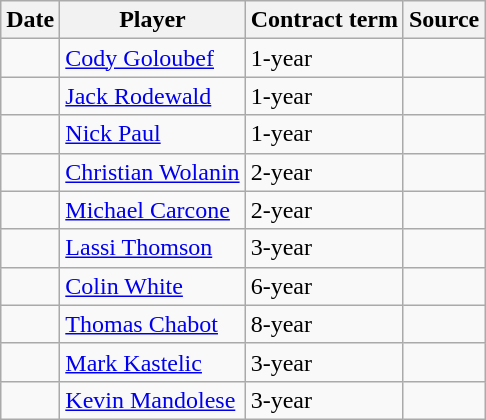<table class="wikitable">
<tr>
<th>Date</th>
<th>Player</th>
<th>Contract term</th>
<th>Source</th>
</tr>
<tr>
<td></td>
<td><a href='#'>Cody Goloubef</a></td>
<td>1-year</td>
<td></td>
</tr>
<tr>
<td></td>
<td><a href='#'>Jack Rodewald</a></td>
<td>1-year</td>
<td></td>
</tr>
<tr>
<td></td>
<td><a href='#'>Nick Paul</a></td>
<td>1-year</td>
<td></td>
</tr>
<tr>
<td></td>
<td><a href='#'>Christian Wolanin</a></td>
<td>2-year</td>
<td></td>
</tr>
<tr>
<td></td>
<td><a href='#'>Michael Carcone</a></td>
<td>2-year</td>
<td></td>
</tr>
<tr>
<td></td>
<td><a href='#'>Lassi Thomson</a></td>
<td>3-year</td>
<td></td>
</tr>
<tr>
<td></td>
<td><a href='#'>Colin White</a></td>
<td>6-year</td>
<td></td>
</tr>
<tr>
<td></td>
<td><a href='#'>Thomas Chabot</a></td>
<td>8-year</td>
<td></td>
</tr>
<tr>
<td></td>
<td><a href='#'>Mark Kastelic</a></td>
<td>3-year</td>
<td></td>
</tr>
<tr>
<td></td>
<td><a href='#'>Kevin Mandolese</a></td>
<td>3-year</td>
<td></td>
</tr>
</table>
